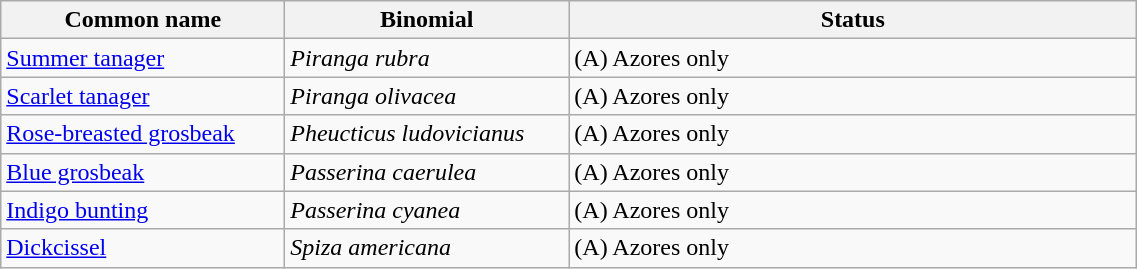<table width=60% class="wikitable">
<tr>
<th width=15%>Common name</th>
<th width=15%>Binomial</th>
<th width=30%>Status</th>
</tr>
<tr>
<td><a href='#'>Summer tanager</a></td>
<td><em>Piranga rubra</em></td>
<td>(A) Azores only</td>
</tr>
<tr>
<td><a href='#'>Scarlet tanager</a></td>
<td><em>Piranga olivacea</em></td>
<td>(A) Azores only</td>
</tr>
<tr>
<td><a href='#'>Rose-breasted grosbeak</a></td>
<td><em>Pheucticus ludovicianus</em></td>
<td>(A) Azores only</td>
</tr>
<tr>
<td><a href='#'>Blue grosbeak</a></td>
<td><em>Passerina caerulea</em></td>
<td>(A) Azores only</td>
</tr>
<tr>
<td><a href='#'>Indigo bunting</a></td>
<td><em>Passerina cyanea</em></td>
<td>(A) Azores only</td>
</tr>
<tr>
<td><a href='#'>Dickcissel</a></td>
<td><em>Spiza americana</em></td>
<td>(A) Azores only</td>
</tr>
</table>
